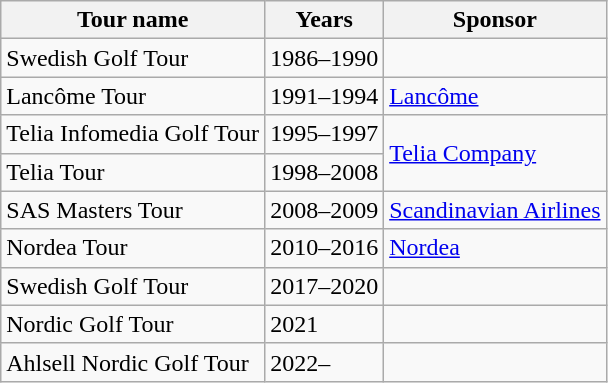<table class=wikitable>
<tr>
<th>Tour name</th>
<th>Years</th>
<th>Sponsor</th>
</tr>
<tr>
<td>Swedish Golf Tour</td>
<td>1986–1990</td>
<td></td>
</tr>
<tr>
<td>Lancôme Tour</td>
<td>1991–1994</td>
<td><a href='#'>Lancôme</a></td>
</tr>
<tr>
<td>Telia Infomedia Golf Tour</td>
<td>1995–1997</td>
<td rowspan=2><a href='#'>Telia Company</a></td>
</tr>
<tr>
<td>Telia Tour</td>
<td>1998–2008</td>
</tr>
<tr>
<td>SAS Masters Tour</td>
<td>2008–2009</td>
<td><a href='#'>Scandinavian Airlines</a></td>
</tr>
<tr>
<td>Nordea Tour</td>
<td>2010–2016</td>
<td><a href='#'>Nordea</a></td>
</tr>
<tr>
<td>Swedish Golf Tour</td>
<td>2017–2020</td>
<td></td>
</tr>
<tr>
<td>Nordic Golf Tour</td>
<td align=left>2021</td>
<td></td>
</tr>
<tr>
<td>Ahlsell Nordic Golf Tour</td>
<td align=left>2022–</td>
<td></td>
</tr>
</table>
